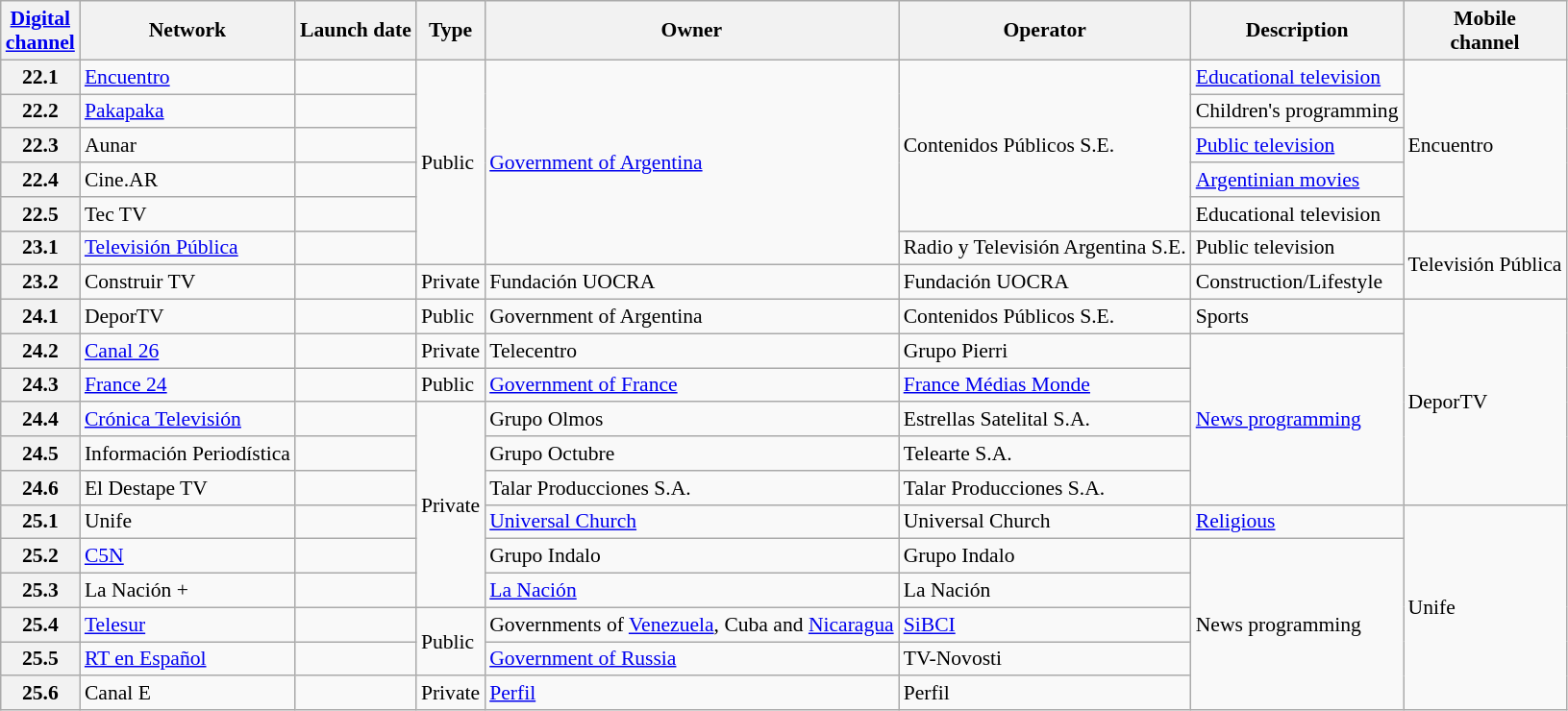<table class="wikitable sortable" style="font-size: 90%;">
<tr>
<th><a href='#'>Digital<br>channel</a></th>
<th>Network</th>
<th>Launch date</th>
<th>Type</th>
<th>Owner</th>
<th>Operator</th>
<th>Description</th>
<th>Mobile<br>channel</th>
</tr>
<tr>
<th>22.1</th>
<td><a href='#'>Encuentro</a></td>
<td></td>
<td rowspan="6">Public</td>
<td rowspan="6"><a href='#'>Government of Argentina</a></td>
<td rowspan="5">Contenidos Públicos S.E.</td>
<td><a href='#'>Educational television</a></td>
<td rowspan="5">Encuentro</td>
</tr>
<tr>
<th>22.2</th>
<td><a href='#'>Pakapaka</a></td>
<td></td>
<td>Children's programming</td>
</tr>
<tr>
<th>22.3</th>
<td>Aunar</td>
<td></td>
<td><a href='#'>Public television</a></td>
</tr>
<tr>
<th>22.4</th>
<td>Cine.AR</td>
<td></td>
<td><a href='#'>Argentinian movies</a></td>
</tr>
<tr>
<th>22.5</th>
<td>Tec TV</td>
<td></td>
<td>Educational television</td>
</tr>
<tr>
<th>23.1</th>
<td><a href='#'>Televisión Pública</a></td>
<td></td>
<td>Radio y Televisión Argentina S.E.</td>
<td>Public television</td>
<td rowspan="2">Televisión Pública</td>
</tr>
<tr>
<th>23.2</th>
<td>Construir TV</td>
<td></td>
<td>Private</td>
<td>Fundación UOCRA</td>
<td>Fundación UOCRA</td>
<td>Construction/Lifestyle</td>
</tr>
<tr>
<th>24.1</th>
<td>DeporTV</td>
<td></td>
<td>Public</td>
<td>Government of Argentina</td>
<td>Contenidos Públicos S.E.</td>
<td>Sports</td>
<td rowspan="6">DeporTV</td>
</tr>
<tr>
<th>24.2</th>
<td><a href='#'>Canal 26</a></td>
<td></td>
<td>Private</td>
<td>Telecentro</td>
<td>Grupo Pierri</td>
<td rowspan="5"><a href='#'>News programming</a></td>
</tr>
<tr>
<th>24.3</th>
<td><a href='#'>France 24</a></td>
<td></td>
<td>Public</td>
<td><a href='#'>Government of France</a></td>
<td><a href='#'>France Médias Monde</a></td>
</tr>
<tr>
<th>24.4</th>
<td><a href='#'>Crónica Televisión</a></td>
<td></td>
<td rowspan="6">Private</td>
<td>Grupo Olmos</td>
<td>Estrellas Satelital S.A.</td>
</tr>
<tr>
<th>24.5</th>
<td>Información Periodística</td>
<td></td>
<td>Grupo Octubre</td>
<td>Telearte S.A.</td>
</tr>
<tr>
<th>24.6</th>
<td>El Destape TV</td>
<td></td>
<td>Talar Producciones S.A.</td>
<td>Talar Producciones S.A.</td>
</tr>
<tr>
<th>25.1</th>
<td>Unife</td>
<td></td>
<td><a href='#'>Universal Church</a></td>
<td>Universal Church</td>
<td><a href='#'>Religious</a></td>
<td rowspan="6">Unife</td>
</tr>
<tr>
<th>25.2</th>
<td><a href='#'>C5N</a></td>
<td></td>
<td>Grupo Indalo</td>
<td>Grupo Indalo</td>
<td rowspan="5">News programming</td>
</tr>
<tr>
<th>25.3</th>
<td>La Nación +</td>
<td></td>
<td><a href='#'>La Nación</a></td>
<td>La Nación</td>
</tr>
<tr>
<th>25.4</th>
<td><a href='#'>Telesur</a></td>
<td></td>
<td rowspan="2">Public</td>
<td>Governments of <a href='#'>Venezuela</a>, Cuba and <a href='#'>Nicaragua</a></td>
<td><a href='#'>SiBCI</a></td>
</tr>
<tr>
<th>25.5</th>
<td><a href='#'>RT en Español</a></td>
<td></td>
<td><a href='#'>Government of Russia</a></td>
<td>TV-Novosti</td>
</tr>
<tr>
<th>25.6</th>
<td>Canal E</td>
<td></td>
<td>Private</td>
<td><a href='#'>Perfil</a></td>
<td>Perfil</td>
</tr>
</table>
